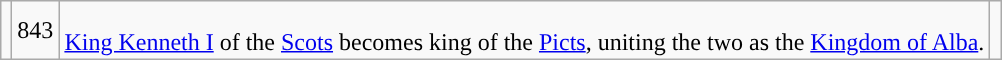<table class="wikitable" style="line-height:1em; text-align:left">
<tr>
<td rowspan="1"></td>
<td rowspan="">843</td>
<td rowspan=""><div><br><a href='#'>King Kenneth I</a> of the <a href='#'>Scots</a> becomes king of the <a href='#'>Picts</a>, uniting the two as the <a href='#'>Kingdom of Alba</a>.
</div></td>
<td rowspan="4" class="nowrap"></td>
</tr>
</table>
